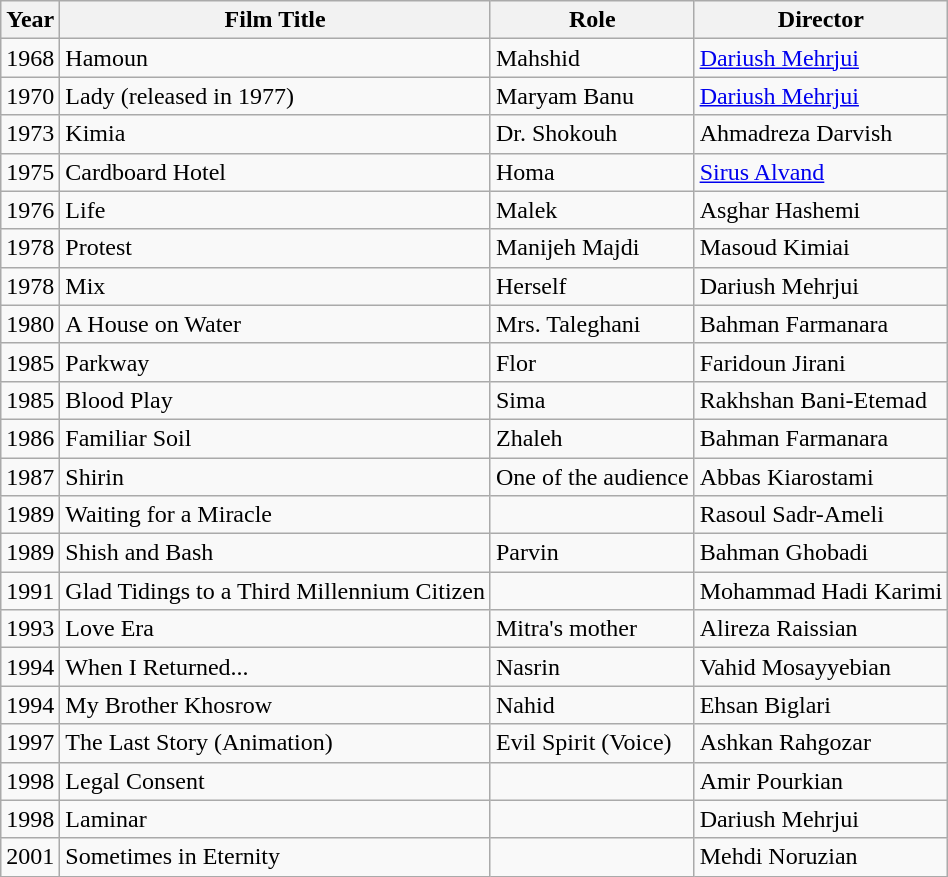<table class="wikitable">
<tr>
<th>Year</th>
<th>Film Title</th>
<th>Role</th>
<th>Director</th>
</tr>
<tr>
<td>1968</td>
<td>Hamoun</td>
<td>Mahshid</td>
<td><a href='#'>Dariush Mehrjui</a></td>
</tr>
<tr>
<td>1970</td>
<td>Lady (released in 1977)</td>
<td>Maryam Banu</td>
<td><a href='#'>Dariush Mehrjui</a></td>
</tr>
<tr>
<td>1973</td>
<td>Kimia</td>
<td>Dr. Shokouh</td>
<td>Ahmadreza Darvish</td>
</tr>
<tr>
<td>1975</td>
<td>Cardboard Hotel</td>
<td>Homa</td>
<td><a href='#'>Sirus Alvand</a></td>
</tr>
<tr>
<td>1976</td>
<td>Life</td>
<td>Malek</td>
<td>Asghar Hashemi</td>
</tr>
<tr>
<td>1978</td>
<td>Protest</td>
<td>Manijeh Majdi</td>
<td>Masoud Kimiai</td>
</tr>
<tr>
<td>1978</td>
<td>Mix</td>
<td>Herself</td>
<td>Dariush Mehrjui</td>
</tr>
<tr>
<td>1980</td>
<td>A House on Water</td>
<td>Mrs. Taleghani</td>
<td>Bahman Farmanara</td>
</tr>
<tr>
<td>1985</td>
<td>Parkway</td>
<td>Flor</td>
<td>Faridoun Jirani</td>
</tr>
<tr>
<td>1985</td>
<td>Blood Play</td>
<td>Sima</td>
<td>Rakhshan Bani-Etemad</td>
</tr>
<tr>
<td>1986</td>
<td>Familiar Soil</td>
<td>Zhaleh</td>
<td>Bahman Farmanara</td>
</tr>
<tr>
<td>1987</td>
<td>Shirin</td>
<td>One of the audience</td>
<td>Abbas Kiarostami</td>
</tr>
<tr>
<td>1989</td>
<td>Waiting for a Miracle</td>
<td></td>
<td>Rasoul Sadr-Ameli</td>
</tr>
<tr>
<td>1989</td>
<td>Shish and Bash</td>
<td>Parvin</td>
<td>Bahman Ghobadi</td>
</tr>
<tr>
<td>1991</td>
<td>Glad Tidings to a Third Millennium Citizen</td>
<td></td>
<td>Mohammad Hadi Karimi</td>
</tr>
<tr>
<td>1993</td>
<td>Love Era</td>
<td>Mitra's mother</td>
<td>Alireza Raissian</td>
</tr>
<tr>
<td>1994</td>
<td>When I Returned...</td>
<td>Nasrin</td>
<td>Vahid Mosayyebian</td>
</tr>
<tr>
<td>1994</td>
<td>My Brother Khosrow</td>
<td>Nahid</td>
<td>Ehsan Biglari</td>
</tr>
<tr>
<td>1997</td>
<td>The Last Story (Animation)</td>
<td>Evil Spirit (Voice)</td>
<td>Ashkan Rahgozar</td>
</tr>
<tr>
<td>1998</td>
<td>Legal Consent</td>
<td></td>
<td>Amir Pourkian</td>
</tr>
<tr>
<td>1998</td>
<td>Laminar</td>
<td></td>
<td>Dariush Mehrjui</td>
</tr>
<tr>
<td>2001</td>
<td>Sometimes in Eternity</td>
<td></td>
<td>Mehdi Noruzian</td>
</tr>
</table>
